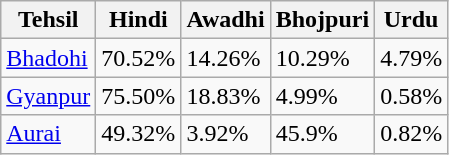<table class="wikitable">
<tr>
<th>Tehsil</th>
<th>Hindi</th>
<th>Awadhi</th>
<th>Bhojpuri</th>
<th>Urdu</th>
</tr>
<tr>
<td><a href='#'>Bhadohi</a></td>
<td>70.52%</td>
<td>14.26%</td>
<td>10.29%</td>
<td>4.79%</td>
</tr>
<tr>
<td><a href='#'>Gyanpur</a></td>
<td>75.50%</td>
<td>18.83%</td>
<td>4.99%</td>
<td>0.58%</td>
</tr>
<tr>
<td><a href='#'>Aurai</a></td>
<td>49.32%</td>
<td>3.92%</td>
<td>45.9%</td>
<td>0.82%</td>
</tr>
</table>
